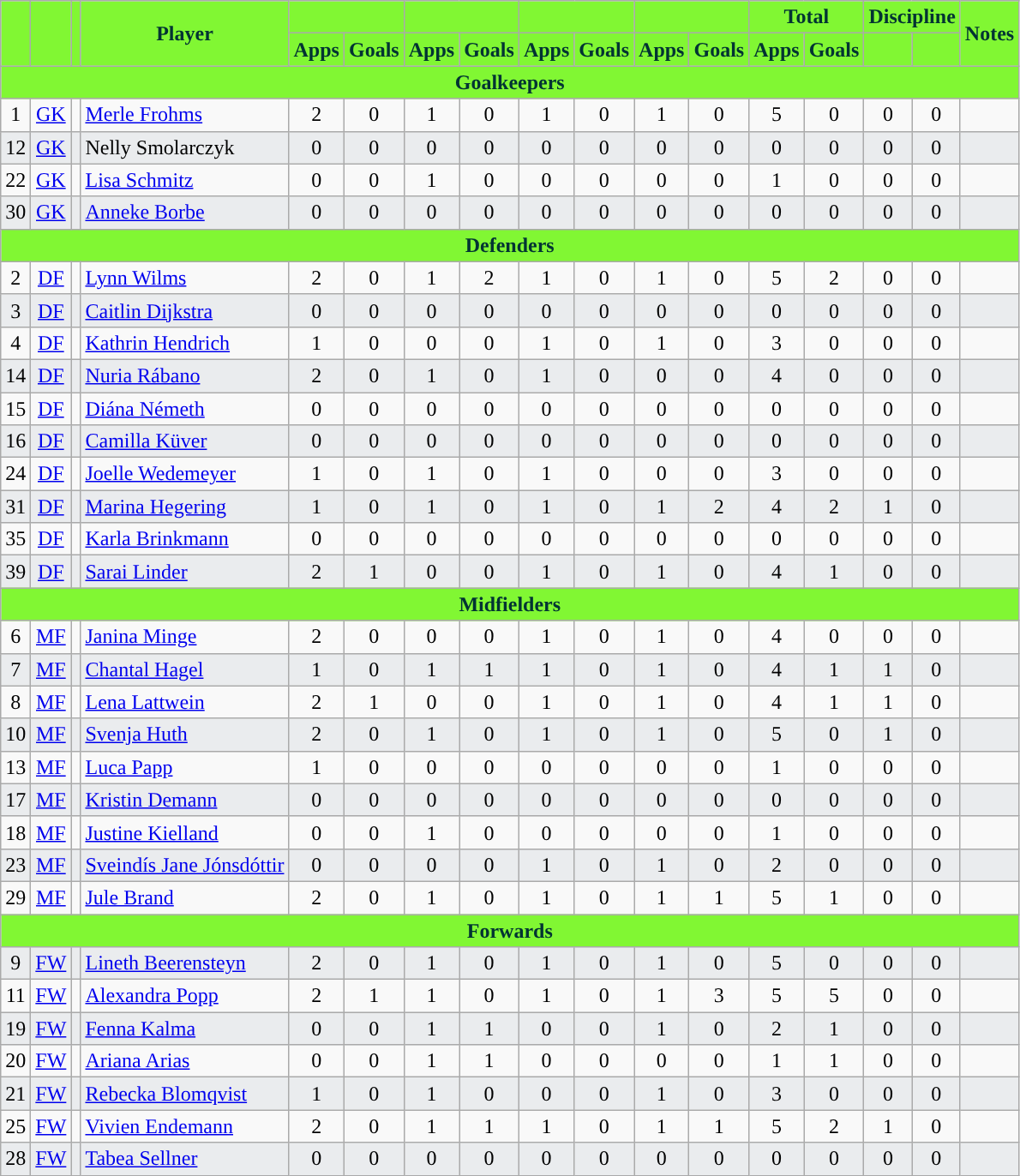<table class="wikitable sortable alternance" style="text-align:center">
<tr>
<th rowspan=2 style="background:#81F733; color:#003333; "></th>
<th rowspan=2 style="background:#81F733; color:#003333; "></th>
<th rowspan=2 style="background:#81F733; color:#003333; "></th>
<th rowspan=2 style="background:#81F733; color:#003333; ">Player</th>
<th colspan=2 style="background:#81F733; color:#003333; "></th>
<th colspan=2 style="background:#81F733; color:#003333; "></th>
<th colspan=2 style="background:#81F733; color:#003333; "></th>
<th colspan=2 style="background:#81F733; color:#003333; "></th>
<th colspan=2 style="background:#81F733; color:#003333; ">Total</th>
<th colspan=2 style="background:#81F733; color:#003333; ">Discipline</th>
<th rowspan=2 style="background:#81F733; color:#003333; ">Notes</th>
</tr>
<tr>
<th style="background:#81F733; color:#003333; ">Apps</th>
<th style="background:#81F733; color:#003333; ">Goals</th>
<th style="background:#81F733; color:#003333; ">Apps</th>
<th style="background:#81F733; color:#003333; ">Goals</th>
<th style="background:#81F733; color:#003333; ">Apps</th>
<th style="background:#81F733; color:#003333; ">Goals</th>
<th style="background:#81F733; color:#003333; ">Apps</th>
<th style="background:#81F733; color:#003333; ">Goals</th>
<th style="background:#81F733; color:#003333; ">Apps</th>
<th style="background:#81F733; color:#003333; ">Goals</th>
<th style="background:#81F733; color:#003333; "></th>
<th style="background:#81F733; color:#003333; "></th>
</tr>
<tr>
<th colspan="17" style="background:#81F733; color:#003333; ">Goalkeepers</th>
</tr>
<tr>
<td>1</td>
<td><a href='#'>GK</a></td>
<td></td>
<td align="left"><a href='#'>Merle Frohms</a></td>
<td>2</td>
<td>0</td>
<td>1</td>
<td>0</td>
<td>1</td>
<td>0</td>
<td>1</td>
<td>0</td>
<td>5</td>
<td>0</td>
<td>0</td>
<td>0</td>
<td></td>
</tr>
<tr style="background:#eaecee">
<td>12</td>
<td><a href='#'>GK</a></td>
<td></td>
<td align="left">Nelly Smolarczyk</td>
<td>0</td>
<td>0</td>
<td>0</td>
<td>0</td>
<td>0</td>
<td>0</td>
<td>0</td>
<td>0</td>
<td>0</td>
<td>0</td>
<td>0</td>
<td>0</td>
<td></td>
</tr>
<tr>
<td>22</td>
<td><a href='#'>GK</a></td>
<td></td>
<td align="left"><a href='#'>Lisa Schmitz</a></td>
<td>0</td>
<td>0</td>
<td>1</td>
<td>0</td>
<td>0</td>
<td>0</td>
<td>0</td>
<td>0</td>
<td>1</td>
<td>0</td>
<td>0</td>
<td>0</td>
<td></td>
</tr>
<tr style="background:#eaecee">
<td>30</td>
<td><a href='#'>GK</a></td>
<td></td>
<td align="left"><a href='#'>Anneke Borbe</a></td>
<td>0</td>
<td>0</td>
<td>0</td>
<td>0</td>
<td>0</td>
<td>0</td>
<td>0</td>
<td>0</td>
<td>0</td>
<td>0</td>
<td>0</td>
<td>0</td>
<td></td>
</tr>
<tr>
<th colspan="17" style="background:#81F733; color:#003333; ">Defenders</th>
</tr>
<tr>
<td>2</td>
<td><a href='#'>DF</a></td>
<td></td>
<td align="left"><a href='#'>Lynn Wilms</a></td>
<td>2</td>
<td>0</td>
<td>1</td>
<td>2</td>
<td>1</td>
<td>0</td>
<td>1</td>
<td>0</td>
<td>5</td>
<td>2</td>
<td>0</td>
<td>0</td>
<td></td>
</tr>
<tr style="background:#eaecee">
<td>3</td>
<td><a href='#'>DF</a></td>
<td></td>
<td align="left"><a href='#'>Caitlin Dijkstra</a></td>
<td>0</td>
<td>0</td>
<td>0</td>
<td>0</td>
<td>0</td>
<td>0</td>
<td>0</td>
<td>0</td>
<td>0</td>
<td>0</td>
<td>0</td>
<td>0</td>
<td></td>
</tr>
<tr>
<td>4</td>
<td><a href='#'>DF</a></td>
<td></td>
<td align="left"><a href='#'>Kathrin Hendrich</a></td>
<td>1</td>
<td>0</td>
<td>0</td>
<td>0</td>
<td>1</td>
<td>0</td>
<td>1</td>
<td>0</td>
<td>3</td>
<td>0</td>
<td>0</td>
<td>0</td>
<td></td>
</tr>
<tr style="background:#eaecee">
<td>14</td>
<td><a href='#'>DF</a></td>
<td></td>
<td align="left"><a href='#'>Nuria Rábano</a></td>
<td>2</td>
<td>0</td>
<td>1</td>
<td>0</td>
<td>1</td>
<td>0</td>
<td>0</td>
<td>0</td>
<td>4</td>
<td>0</td>
<td>0</td>
<td>0</td>
<td></td>
</tr>
<tr>
<td>15</td>
<td><a href='#'>DF</a></td>
<td></td>
<td align="left"><a href='#'>Diána Németh</a></td>
<td>0</td>
<td>0</td>
<td>0</td>
<td>0</td>
<td>0</td>
<td>0</td>
<td>0</td>
<td>0</td>
<td>0</td>
<td>0</td>
<td>0</td>
<td>0</td>
<td></td>
</tr>
<tr style="background:#eaecee">
<td>16</td>
<td><a href='#'>DF</a></td>
<td></td>
<td align="left"><a href='#'>Camilla Küver</a></td>
<td>0</td>
<td>0</td>
<td>0</td>
<td>0</td>
<td>0</td>
<td>0</td>
<td>0</td>
<td>0</td>
<td>0</td>
<td>0</td>
<td>0</td>
<td>0</td>
<td></td>
</tr>
<tr>
<td>24</td>
<td><a href='#'>DF</a></td>
<td></td>
<td align="left"><a href='#'>Joelle Wedemeyer</a></td>
<td>1</td>
<td>0</td>
<td>1</td>
<td>0</td>
<td>1</td>
<td>0</td>
<td>0</td>
<td>0</td>
<td>3</td>
<td>0</td>
<td>0</td>
<td>0</td>
<td></td>
</tr>
<tr style="background:#eaecee">
<td>31</td>
<td><a href='#'>DF</a></td>
<td></td>
<td align="left"><a href='#'>Marina Hegering</a></td>
<td>1</td>
<td>0</td>
<td>1</td>
<td>0</td>
<td>1</td>
<td>0</td>
<td>1</td>
<td>2</td>
<td>4</td>
<td>2</td>
<td>1</td>
<td>0</td>
<td></td>
</tr>
<tr>
<td>35</td>
<td><a href='#'>DF</a></td>
<td></td>
<td align="left"><a href='#'>Karla Brinkmann</a></td>
<td>0</td>
<td>0</td>
<td>0</td>
<td>0</td>
<td>0</td>
<td>0</td>
<td>0</td>
<td>0</td>
<td>0</td>
<td>0</td>
<td>0</td>
<td>0</td>
<td></td>
</tr>
<tr style="background:#eaecee">
<td>39</td>
<td><a href='#'>DF</a></td>
<td></td>
<td align="left"><a href='#'>Sarai Linder</a></td>
<td>2</td>
<td>1</td>
<td>0</td>
<td>0</td>
<td>1</td>
<td>0</td>
<td>1</td>
<td>0</td>
<td>4</td>
<td>1</td>
<td>0</td>
<td>0</td>
<td></td>
</tr>
<tr>
<th colspan="17" style="background:#81F733; color:#003333; ">Midfielders</th>
</tr>
<tr>
<td>6</td>
<td><a href='#'>MF</a></td>
<td></td>
<td align="left"><a href='#'>Janina Minge</a></td>
<td>2</td>
<td>0</td>
<td>0</td>
<td>0</td>
<td>1</td>
<td>0</td>
<td>1</td>
<td>0</td>
<td>4</td>
<td>0</td>
<td>0</td>
<td>0</td>
<td></td>
</tr>
<tr style="background:#eaecee">
<td>7</td>
<td><a href='#'>MF</a></td>
<td></td>
<td align="left"><a href='#'>Chantal Hagel</a></td>
<td>1</td>
<td>0</td>
<td>1</td>
<td>1</td>
<td>1</td>
<td>0</td>
<td>1</td>
<td>0</td>
<td>4</td>
<td>1</td>
<td>1</td>
<td>0</td>
<td></td>
</tr>
<tr>
<td>8</td>
<td><a href='#'>MF</a></td>
<td></td>
<td align="left"><a href='#'>Lena Lattwein</a></td>
<td>2</td>
<td>1</td>
<td>0</td>
<td>0</td>
<td>1</td>
<td>0</td>
<td>1</td>
<td>0</td>
<td>4</td>
<td>1</td>
<td>1</td>
<td>0</td>
<td></td>
</tr>
<tr style="background:#eaecee">
<td>10</td>
<td><a href='#'>MF</a></td>
<td></td>
<td align="left"><a href='#'>Svenja Huth</a></td>
<td>2</td>
<td>0</td>
<td>1</td>
<td>0</td>
<td>1</td>
<td>0</td>
<td>1</td>
<td>0</td>
<td>5</td>
<td>0</td>
<td>1</td>
<td>0</td>
<td></td>
</tr>
<tr>
<td>13</td>
<td><a href='#'>MF</a></td>
<td></td>
<td align="left"><a href='#'>Luca Papp</a></td>
<td>1</td>
<td>0</td>
<td>0</td>
<td>0</td>
<td>0</td>
<td>0</td>
<td>0</td>
<td>0</td>
<td>1</td>
<td>0</td>
<td>0</td>
<td>0</td>
<td></td>
</tr>
<tr style="background:#eaecee">
<td>17</td>
<td><a href='#'>MF</a></td>
<td></td>
<td align="left"><a href='#'>Kristin Demann</a></td>
<td>0</td>
<td>0</td>
<td>0</td>
<td>0</td>
<td>0</td>
<td>0</td>
<td>0</td>
<td>0</td>
<td>0</td>
<td>0</td>
<td>0</td>
<td>0</td>
<td></td>
</tr>
<tr>
<td>18</td>
<td><a href='#'>MF</a></td>
<td></td>
<td align="left"><a href='#'>Justine Kielland</a></td>
<td>0</td>
<td>0</td>
<td>1</td>
<td>0</td>
<td>0</td>
<td>0</td>
<td>0</td>
<td>0</td>
<td>1</td>
<td>0</td>
<td>0</td>
<td>0</td>
<td></td>
</tr>
<tr style="background:#eaecee">
<td>23</td>
<td><a href='#'>MF</a></td>
<td></td>
<td align="left"><a href='#'>Sveindís Jane Jónsdóttir</a></td>
<td>0</td>
<td>0</td>
<td>0</td>
<td>0</td>
<td>1</td>
<td>0</td>
<td>1</td>
<td>0</td>
<td>2</td>
<td>0</td>
<td>0</td>
<td>0</td>
<td></td>
</tr>
<tr>
<td>29</td>
<td><a href='#'>MF</a></td>
<td></td>
<td align="left"><a href='#'>Jule Brand</a></td>
<td>2</td>
<td>0</td>
<td>1</td>
<td>0</td>
<td>1</td>
<td>0</td>
<td>1</td>
<td>1</td>
<td>5</td>
<td>1</td>
<td>0</td>
<td>0</td>
<td></td>
</tr>
<tr>
<th colspan="17" style="background:#81F733; color:#003333; ">Forwards</th>
</tr>
<tr style="background:#eaecee">
<td>9</td>
<td><a href='#'>FW</a></td>
<td></td>
<td align="left"><a href='#'>Lineth Beerensteyn</a></td>
<td>2</td>
<td>0</td>
<td>1</td>
<td>0</td>
<td>1</td>
<td>0</td>
<td>1</td>
<td>0</td>
<td>5</td>
<td>0</td>
<td>0</td>
<td>0</td>
<td></td>
</tr>
<tr>
<td>11</td>
<td><a href='#'>FW</a></td>
<td></td>
<td align="left"><a href='#'>Alexandra Popp</a></td>
<td>2</td>
<td>1</td>
<td>1</td>
<td>0</td>
<td>1</td>
<td>0</td>
<td>1</td>
<td>3</td>
<td>5</td>
<td>5</td>
<td>0</td>
<td>0</td>
<td></td>
</tr>
<tr style="background:#eaecee">
<td>19</td>
<td><a href='#'>FW</a></td>
<td></td>
<td align="left"><a href='#'>Fenna Kalma</a></td>
<td>0</td>
<td>0</td>
<td>1</td>
<td>1</td>
<td>0</td>
<td>0</td>
<td>1</td>
<td>0</td>
<td>2</td>
<td>1</td>
<td>0</td>
<td>0</td>
<td></td>
</tr>
<tr>
<td>20</td>
<td><a href='#'>FW</a></td>
<td></td>
<td align="left"><a href='#'>Ariana Arias</a></td>
<td>0</td>
<td>0</td>
<td>1</td>
<td>1</td>
<td>0</td>
<td>0</td>
<td>0</td>
<td>0</td>
<td>1</td>
<td>1</td>
<td>0</td>
<td>0</td>
<td></td>
</tr>
<tr style="background:#eaecee">
<td>21</td>
<td><a href='#'>FW</a></td>
<td></td>
<td align="left"><a href='#'>Rebecka Blomqvist</a></td>
<td>1</td>
<td>0</td>
<td>1</td>
<td>0</td>
<td>0</td>
<td>0</td>
<td>1</td>
<td>0</td>
<td>3</td>
<td>0</td>
<td>0</td>
<td>0</td>
<td></td>
</tr>
<tr>
<td>25</td>
<td><a href='#'>FW</a></td>
<td></td>
<td align="left"><a href='#'>Vivien Endemann</a></td>
<td>2</td>
<td>0</td>
<td>1</td>
<td>1</td>
<td>1</td>
<td>0</td>
<td>1</td>
<td>1</td>
<td>5</td>
<td>2</td>
<td>1</td>
<td>0</td>
<td></td>
</tr>
<tr style="background:#eaecee">
<td>28</td>
<td><a href='#'>FW</a></td>
<td></td>
<td align="left"><a href='#'>Tabea Sellner</a></td>
<td>0</td>
<td>0</td>
<td>0</td>
<td>0</td>
<td>0</td>
<td>0</td>
<td>0</td>
<td>0</td>
<td>0</td>
<td>0</td>
<td>0</td>
<td>0</td>
<td></td>
</tr>
</table>
